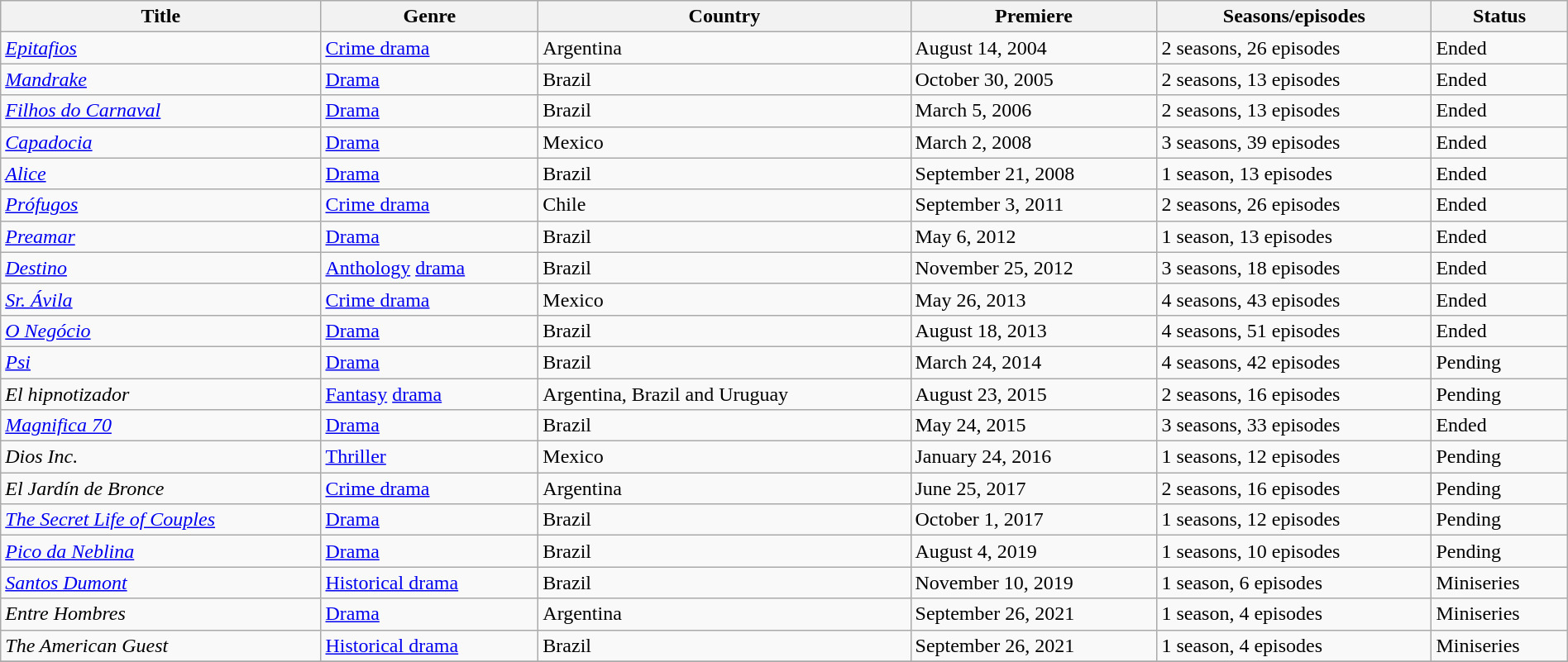<table class="wikitable sortable" style="width:100%;">
<tr>
<th>Title</th>
<th>Genre</th>
<th>Country</th>
<th>Premiere</th>
<th>Seasons/episodes</th>
<th>Status</th>
</tr>
<tr>
<td><em><a href='#'>Epitafios</a></em></td>
<td><a href='#'>Crime drama</a></td>
<td>Argentina</td>
<td>August 14, 2004</td>
<td>2 seasons, 26 episodes</td>
<td>Ended</td>
</tr>
<tr>
<td><em><a href='#'>Mandrake</a></em></td>
<td><a href='#'>Drama</a></td>
<td>Brazil</td>
<td>October 30, 2005</td>
<td>2 seasons, 13 episodes</td>
<td>Ended</td>
</tr>
<tr>
<td><em><a href='#'>Filhos do Carnaval</a></em></td>
<td><a href='#'>Drama</a></td>
<td>Brazil</td>
<td>March 5, 2006</td>
<td>2 seasons, 13 episodes</td>
<td>Ended</td>
</tr>
<tr>
<td><em><a href='#'>Capadocia</a></em></td>
<td><a href='#'>Drama</a></td>
<td>Mexico</td>
<td>March 2, 2008</td>
<td>3 seasons, 39 episodes</td>
<td>Ended</td>
</tr>
<tr>
<td><em><a href='#'>Alice</a></em></td>
<td><a href='#'>Drama</a></td>
<td>Brazil</td>
<td>September 21, 2008</td>
<td>1 season, 13 episodes</td>
<td>Ended</td>
</tr>
<tr>
<td><em><a href='#'>Prófugos</a></em></td>
<td><a href='#'>Crime drama</a></td>
<td>Chile</td>
<td>September 3, 2011</td>
<td>2 seasons, 26 episodes</td>
<td>Ended</td>
</tr>
<tr>
<td><em><a href='#'>Preamar</a></em></td>
<td><a href='#'>Drama</a></td>
<td>Brazil</td>
<td>May 6, 2012</td>
<td>1 season, 13 episodes</td>
<td>Ended</td>
</tr>
<tr>
<td><em><a href='#'>Destino</a></em></td>
<td><a href='#'>Anthology</a> <a href='#'>drama</a></td>
<td>Brazil</td>
<td>November 25, 2012</td>
<td>3 seasons, 18 episodes</td>
<td>Ended</td>
</tr>
<tr>
<td><em><a href='#'>Sr. Ávila</a></em></td>
<td><a href='#'>Crime drama</a></td>
<td>Mexico</td>
<td>May 26, 2013</td>
<td>4 seasons, 43 episodes</td>
<td>Ended</td>
</tr>
<tr>
<td><em><a href='#'>O Negócio</a></em></td>
<td><a href='#'>Drama</a></td>
<td>Brazil</td>
<td>August 18, 2013</td>
<td>4 seasons, 51 episodes</td>
<td>Ended</td>
</tr>
<tr>
<td><em><a href='#'>Psi</a></em></td>
<td><a href='#'>Drama</a></td>
<td>Brazil</td>
<td>March 24, 2014</td>
<td>4 seasons, 42 episodes</td>
<td>Pending</td>
</tr>
<tr>
<td><em>El hipnotizador</em></td>
<td><a href='#'>Fantasy</a> <a href='#'>drama</a></td>
<td>Argentina, Brazil and Uruguay</td>
<td>August 23, 2015</td>
<td>2 seasons, 16 episodes</td>
<td>Pending</td>
</tr>
<tr>
<td><em><a href='#'>Magnifica 70</a></em></td>
<td><a href='#'>Drama</a></td>
<td>Brazil</td>
<td>May 24, 2015</td>
<td>3 seasons, 33 episodes</td>
<td>Ended</td>
</tr>
<tr>
<td><em>Dios Inc.</em></td>
<td><a href='#'>Thriller</a></td>
<td>Mexico</td>
<td>January 24, 2016</td>
<td>1 seasons, 12 episodes</td>
<td>Pending</td>
</tr>
<tr>
<td><em>El Jardín de Bronce</em></td>
<td><a href='#'>Crime drama</a></td>
<td>Argentina</td>
<td>June 25, 2017</td>
<td>2 seasons, 16 episodes</td>
<td>Pending</td>
</tr>
<tr>
<td><em><a href='#'>The Secret Life of Couples</a></em></td>
<td><a href='#'>Drama</a></td>
<td>Brazil</td>
<td>October 1, 2017</td>
<td>1 seasons, 12 episodes</td>
<td>Pending</td>
</tr>
<tr>
<td><em><a href='#'>Pico da Neblina</a></em></td>
<td><a href='#'>Drama</a></td>
<td>Brazil</td>
<td>August 4, 2019</td>
<td>1 seasons, 10 episodes</td>
<td>Pending</td>
</tr>
<tr>
<td><em><a href='#'>Santos Dumont</a></em></td>
<td><a href='#'>Historical drama</a></td>
<td>Brazil</td>
<td>November 10, 2019</td>
<td>1 season, 6 episodes</td>
<td>Miniseries</td>
</tr>
<tr>
<td><em>Entre Hombres</em></td>
<td><a href='#'>Drama</a></td>
<td>Argentina</td>
<td>September 26, 2021</td>
<td>1 season, 4 episodes</td>
<td>Miniseries</td>
</tr>
<tr>
<td><em>The American Guest</em></td>
<td><a href='#'>Historical drama</a></td>
<td>Brazil</td>
<td>September 26, 2021</td>
<td>1 season, 4 episodes</td>
<td>Miniseries</td>
</tr>
<tr>
</tr>
</table>
